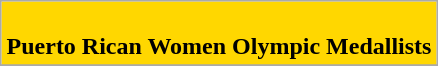<table class="wikitable" style="margin: auto">
<tr style="background-color:Gold">
<td style="text-align:center;"><br><strong>Puerto Rican Women Olympic Medallists</strong></td>
</tr>
<tr>
</tr>
</table>
